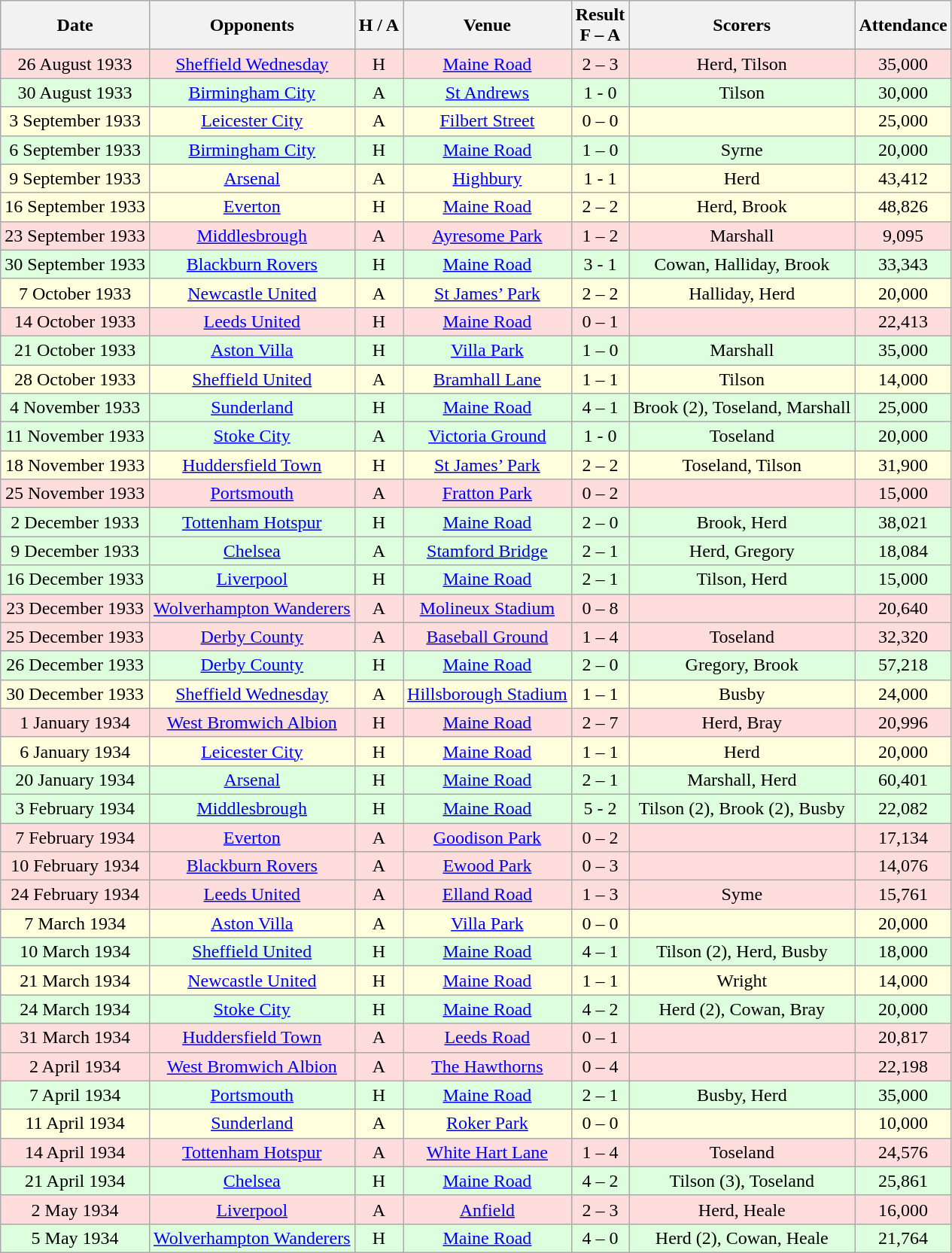<table class="wikitable" style="text-align:center">
<tr>
<th>Date</th>
<th>Opponents</th>
<th>H / A</th>
<th>Venue</th>
<th>Result<br>F – A</th>
<th>Scorers</th>
<th>Attendance</th>
</tr>
<tr bgcolor="#ffdddd">
<td>26 August 1933</td>
<td><a href='#'>Sheffield Wednesday</a></td>
<td>H</td>
<td><a href='#'>Maine Road</a></td>
<td>2 – 3</td>
<td>Herd, Tilson</td>
<td>35,000</td>
</tr>
<tr bgcolor="#ddffdd">
<td>30 August 1933</td>
<td><a href='#'>Birmingham City</a></td>
<td>A</td>
<td><a href='#'>St Andrews</a></td>
<td>1 - 0</td>
<td>Tilson</td>
<td>30,000</td>
</tr>
<tr bgcolor="#ffffdd">
<td>3 September 1933</td>
<td><a href='#'>Leicester City</a></td>
<td>A</td>
<td><a href='#'>Filbert Street</a></td>
<td>0 – 0</td>
<td></td>
<td>25,000</td>
</tr>
<tr bgcolor="#ddffdd">
<td>6 September 1933</td>
<td><a href='#'>Birmingham City</a></td>
<td>H</td>
<td><a href='#'>Maine Road</a></td>
<td>1 – 0</td>
<td>Syrne</td>
<td>20,000</td>
</tr>
<tr bgcolor="#ffffdd">
<td>9 September 1933</td>
<td><a href='#'>Arsenal</a></td>
<td>A</td>
<td><a href='#'>Highbury</a></td>
<td>1 - 1</td>
<td>Herd</td>
<td>43,412</td>
</tr>
<tr bgcolor="#ffffdd">
<td>16 September 1933</td>
<td><a href='#'>Everton</a></td>
<td>H</td>
<td><a href='#'>Maine Road</a></td>
<td>2 – 2</td>
<td>Herd, Brook</td>
<td>48,826</td>
</tr>
<tr bgcolor="#ffdddd">
<td>23 September 1933</td>
<td><a href='#'>Middlesbrough</a></td>
<td>A</td>
<td><a href='#'>Ayresome Park</a></td>
<td>1 – 2</td>
<td>Marshall</td>
<td>9,095</td>
</tr>
<tr bgcolor="#ddffdd">
<td>30 September 1933</td>
<td><a href='#'>Blackburn Rovers</a></td>
<td>H</td>
<td><a href='#'>Maine Road</a></td>
<td>3 - 1</td>
<td>Cowan, Halliday, Brook</td>
<td>33,343</td>
</tr>
<tr bgcolor="#ffffdd">
<td>7 October 1933</td>
<td><a href='#'>Newcastle United</a></td>
<td>A</td>
<td><a href='#'>St James’ Park</a></td>
<td>2 – 2</td>
<td>Halliday, Herd</td>
<td>20,000</td>
</tr>
<tr bgcolor="#ffdddd">
<td>14 October 1933</td>
<td><a href='#'>Leeds United</a></td>
<td>H</td>
<td><a href='#'>Maine Road</a></td>
<td>0 – 1</td>
<td></td>
<td>22,413</td>
</tr>
<tr bgcolor="#ddffdd">
<td>21 October 1933</td>
<td><a href='#'>Aston Villa</a></td>
<td>H</td>
<td><a href='#'>Villa Park</a></td>
<td>1 – 0</td>
<td>Marshall</td>
<td>35,000</td>
</tr>
<tr bgcolor="#ffffdd">
<td>28 October 1933</td>
<td><a href='#'>Sheffield United</a></td>
<td>A</td>
<td><a href='#'>Bramhall Lane</a></td>
<td>1 – 1</td>
<td>Tilson</td>
<td>14,000</td>
</tr>
<tr bgcolor="#ddffdd">
<td>4 November 1933</td>
<td><a href='#'>Sunderland</a></td>
<td>H</td>
<td><a href='#'>Maine Road</a></td>
<td>4 – 1</td>
<td>Brook (2), Toseland, Marshall</td>
<td>25,000</td>
</tr>
<tr bgcolor="#ddffdd">
<td>11 November 1933</td>
<td><a href='#'>Stoke City</a></td>
<td>A</td>
<td><a href='#'>Victoria Ground</a></td>
<td>1 - 0</td>
<td>Toseland</td>
<td>20,000</td>
</tr>
<tr bgcolor="#ffffdd">
<td>18 November 1933</td>
<td><a href='#'>Huddersfield Town</a></td>
<td>H</td>
<td><a href='#'>St James’ Park</a></td>
<td>2 – 2</td>
<td>Toseland, Tilson</td>
<td>31,900</td>
</tr>
<tr bgcolor="#ffdddd">
<td>25 November 1933</td>
<td><a href='#'>Portsmouth</a></td>
<td>A</td>
<td><a href='#'>Fratton Park</a></td>
<td>0 – 2</td>
<td></td>
<td>15,000</td>
</tr>
<tr bgcolor="#ddffdd">
<td>2 December 1933</td>
<td><a href='#'>Tottenham Hotspur</a></td>
<td>H</td>
<td><a href='#'>Maine Road</a></td>
<td>2 – 0</td>
<td>Brook, Herd</td>
<td>38,021</td>
</tr>
<tr bgcolor="#ddffdd">
<td>9 December 1933</td>
<td><a href='#'>Chelsea</a></td>
<td>A</td>
<td><a href='#'>Stamford Bridge</a></td>
<td>2 – 1</td>
<td>Herd, Gregory</td>
<td>18,084</td>
</tr>
<tr bgcolor="#ddffdd">
<td>16 December 1933</td>
<td><a href='#'>Liverpool</a></td>
<td>H</td>
<td><a href='#'>Maine Road</a></td>
<td>2 – 1</td>
<td>Tilson, Herd</td>
<td>15,000</td>
</tr>
<tr bgcolor="#ffdddd">
<td>23 December 1933</td>
<td><a href='#'>Wolverhampton Wanderers</a></td>
<td>A</td>
<td><a href='#'>Molineux Stadium</a></td>
<td>0 – 8</td>
<td></td>
<td>20,640</td>
</tr>
<tr bgcolor="#ffdddd">
<td>25 December 1933</td>
<td><a href='#'>Derby County</a></td>
<td>A</td>
<td><a href='#'>Baseball Ground</a></td>
<td>1 – 4</td>
<td>Toseland</td>
<td>32,320</td>
</tr>
<tr bgcolor="#ddffdd">
<td>26 December 1933</td>
<td><a href='#'>Derby County</a></td>
<td>H</td>
<td><a href='#'>Maine Road</a></td>
<td>2 – 0</td>
<td>Gregory, Brook</td>
<td>57,218</td>
</tr>
<tr bgcolor="#ffffdd">
<td>30 December 1933</td>
<td><a href='#'>Sheffield Wednesday</a></td>
<td>A</td>
<td><a href='#'>Hillsborough Stadium</a></td>
<td>1 – 1</td>
<td>Busby</td>
<td>24,000</td>
</tr>
<tr bgcolor="#ffdddd">
<td>1 January 1934</td>
<td><a href='#'>West Bromwich Albion</a></td>
<td>H</td>
<td><a href='#'>Maine Road</a></td>
<td>2 – 7</td>
<td>Herd, Bray</td>
<td>20,996</td>
</tr>
<tr bgcolor="#ffffdd">
<td>6 January 1934</td>
<td><a href='#'>Leicester City</a></td>
<td>H</td>
<td><a href='#'>Maine Road</a></td>
<td>1 – 1</td>
<td>Herd</td>
<td>20,000</td>
</tr>
<tr bgcolor="#ddffdd">
<td>20 January 1934</td>
<td><a href='#'>Arsenal</a></td>
<td>H</td>
<td><a href='#'>Maine Road</a></td>
<td>2 – 1</td>
<td>Marshall, Herd</td>
<td>60,401</td>
</tr>
<tr bgcolor="#ddffdd">
<td>3 February 1934</td>
<td><a href='#'>Middlesbrough</a></td>
<td>H</td>
<td><a href='#'>Maine Road</a></td>
<td>5 - 2</td>
<td>Tilson (2), Brook (2), Busby</td>
<td>22,082</td>
</tr>
<tr bgcolor="#ffdddd">
<td>7 February 1934</td>
<td><a href='#'>Everton</a></td>
<td>A</td>
<td><a href='#'>Goodison Park</a></td>
<td>0 – 2</td>
<td></td>
<td>17,134</td>
</tr>
<tr bgcolor="#ffdddd">
<td>10 February 1934</td>
<td><a href='#'>Blackburn Rovers</a></td>
<td>A</td>
<td><a href='#'>Ewood Park</a></td>
<td>0 – 3</td>
<td></td>
<td>14,076</td>
</tr>
<tr bgcolor="#ffdddd">
<td>24 February 1934</td>
<td><a href='#'>Leeds United</a></td>
<td>A</td>
<td><a href='#'>Elland Road</a></td>
<td>1 – 3</td>
<td>Syme</td>
<td>15,761</td>
</tr>
<tr bgcolor="#ffffdd">
<td>7 March 1934</td>
<td><a href='#'>Aston Villa</a></td>
<td>A</td>
<td><a href='#'>Villa Park</a></td>
<td>0 – 0</td>
<td></td>
<td>20,000</td>
</tr>
<tr bgcolor="#ddffdd">
<td>10 March 1934</td>
<td><a href='#'>Sheffield United</a></td>
<td>H</td>
<td><a href='#'>Maine Road</a></td>
<td>4 – 1</td>
<td>Tilson (2), Herd, Busby</td>
<td>18,000</td>
</tr>
<tr bgcolor="#ffffdd">
<td>21 March 1934</td>
<td><a href='#'>Newcastle United</a></td>
<td>H</td>
<td><a href='#'>Maine Road</a></td>
<td>1 – 1</td>
<td>Wright</td>
<td>14,000</td>
</tr>
<tr bgcolor="#ddffdd">
<td>24 March 1934</td>
<td><a href='#'>Stoke City</a></td>
<td>H</td>
<td><a href='#'>Maine Road</a></td>
<td>4 – 2</td>
<td>Herd (2), Cowan, Bray</td>
<td>20,000</td>
</tr>
<tr bgcolor="#ffdddd">
<td>31 March 1934</td>
<td><a href='#'>Huddersfield Town</a></td>
<td>A</td>
<td><a href='#'>Leeds Road</a></td>
<td>0 – 1</td>
<td></td>
<td>20,817</td>
</tr>
<tr bgcolor="#ffdddd">
<td>2 April 1934</td>
<td><a href='#'>West Bromwich Albion</a></td>
<td>A</td>
<td><a href='#'>The Hawthorns</a></td>
<td>0 – 4</td>
<td></td>
<td>22,198</td>
</tr>
<tr bgcolor="#ddffdd">
<td>7 April 1934</td>
<td><a href='#'>Portsmouth</a></td>
<td>H</td>
<td><a href='#'>Maine Road</a></td>
<td>2 – 1</td>
<td>Busby, Herd</td>
<td>35,000</td>
</tr>
<tr bgcolor="#ffffdd">
<td>11 April 1934</td>
<td><a href='#'>Sunderland</a></td>
<td>A</td>
<td><a href='#'>Roker Park</a></td>
<td>0 – 0</td>
<td></td>
<td>10,000</td>
</tr>
<tr bgcolor="#ffdddd">
<td>14 April 1934</td>
<td><a href='#'>Tottenham Hotspur</a></td>
<td>A</td>
<td><a href='#'>White Hart Lane</a></td>
<td>1 – 4</td>
<td>Toseland</td>
<td>24,576</td>
</tr>
<tr bgcolor="#ddffdd">
<td>21 April 1934</td>
<td><a href='#'>Chelsea</a></td>
<td>H</td>
<td><a href='#'>Maine Road</a></td>
<td>4 – 2</td>
<td>Tilson (3), Toseland</td>
<td>25,861</td>
</tr>
<tr bgcolor="#ffdddd">
<td>2 May 1934</td>
<td><a href='#'>Liverpool</a></td>
<td>A</td>
<td><a href='#'>Anfield</a></td>
<td>2 – 3</td>
<td>Herd, Heale</td>
<td>16,000</td>
</tr>
<tr bgcolor="#ddffdd">
<td>5 May 1934</td>
<td><a href='#'>Wolverhampton Wanderers</a></td>
<td>H</td>
<td><a href='#'>Maine Road</a></td>
<td>4 – 0</td>
<td>Herd (2), Cowan, Heale</td>
<td>21,764</td>
</tr>
</table>
